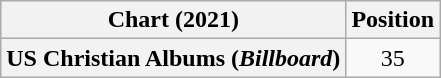<table class="wikitable sortable plainrowheaders" style="text-align:center">
<tr>
<th scope="col">Chart (2021)</th>
<th scope="col">Position</th>
</tr>
<tr>
<th scope="row">US Christian Albums (<em>Billboard</em>)</th>
<td>35</td>
</tr>
</table>
